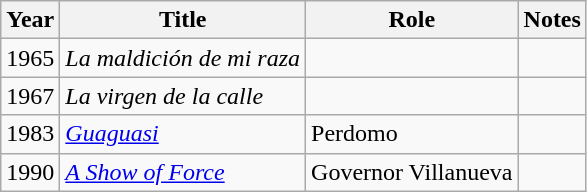<table class="wikitable">
<tr>
<th>Year</th>
<th>Title</th>
<th>Role</th>
<th>Notes</th>
</tr>
<tr>
<td>1965</td>
<td><em>La maldición de mi raza</em></td>
<td></td>
<td></td>
</tr>
<tr>
<td>1967</td>
<td><em>La virgen de la calle</em></td>
<td></td>
<td></td>
</tr>
<tr>
<td>1983</td>
<td><em><a href='#'>Guaguasi</a></em></td>
<td>Perdomo</td>
<td></td>
</tr>
<tr>
<td>1990</td>
<td><em><a href='#'>A Show of Force</a></em></td>
<td>Governor Villanueva</td>
<td></td>
</tr>
</table>
